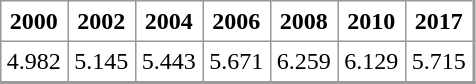<table align="center" rules="all" cellspacing="0" cellpadding="4" style="border: 1px solid #999; border-right: 2px solid #999; border-bottom:2px solid #999">
<tr>
<th>2000</th>
<th>2002</th>
<th>2004</th>
<th>2006</th>
<th>2008</th>
<th>2010</th>
<th>2017</th>
</tr>
<tr>
<td align=center>4.982</td>
<td align=center>5.145</td>
<td align=center>5.443</td>
<td align=center>5.671</td>
<td align=center>6.259</td>
<td align=center>6.129</td>
<td align=center>5.715</td>
</tr>
</table>
